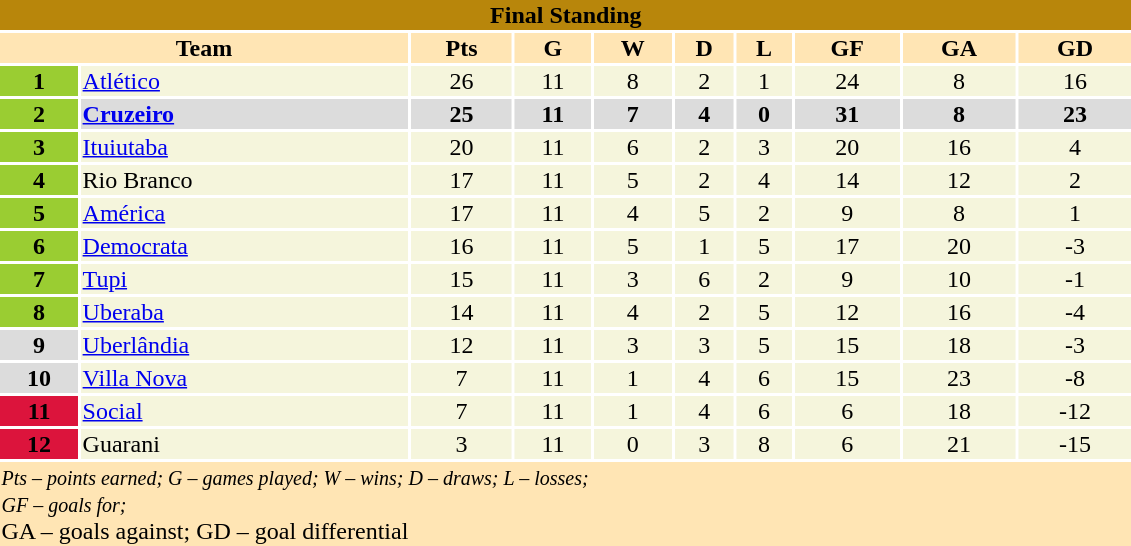<table width=60%>
<tr>
<th colspan="10" bgcolor=#B8860B><span>Final Standing</span></th>
</tr>
<tr>
<th colspan="2" bgcolor=#ffe5b4><span>Team</span></th>
<th bgcolor=#ffe5b4 align="center"><span>Pts</span></th>
<th bgcolor=#ffe5b4 align="center"><span>G</span></th>
<th bgcolor=#ffe5b4 align="center"><span>W</span></th>
<th bgcolor=#ffe5b4 align="center"><span>D</span></th>
<th bgcolor=#ffe5b4 align="center"><span>L</span></th>
<th bgcolor=#ffe5b4 align="center"><span>GF</span></th>
<th bgcolor=#ffe5b4 align="center"><span>GA</span></th>
<th bgcolor=#ffe5b4 align="center"><span>GD</span></th>
</tr>
<tr>
<th bgcolor=#9ACD32 align="center"><span>1</span></th>
<td bgcolor=#f5f5dc><a href='#'>Atlético</a></td>
<td bgcolor=#f5f5dc align="center">26</td>
<td bgcolor=#f5f5dc align="center">11</td>
<td bgcolor=#f5f5dc align="center">8</td>
<td bgcolor=#f5f5dc align="center">2</td>
<td bgcolor=#f5f5dc align="center">1</td>
<td bgcolor=#f5f5dc align="center">24</td>
<td bgcolor=#f5f5dc align="center">8</td>
<td bgcolor=#f5f5dc align="center">16</td>
</tr>
<tr>
<th bgcolor=#9ACD32 align="center"><span>2</span></th>
<td bgcolor=#DCDCDC><strong><a href='#'>Cruzeiro</a></strong></td>
<td bgcolor=#DCDCDC align="center"><strong>25</strong></td>
<td bgcolor=#DCDCDC align="center"><strong>11</strong></td>
<td bgcolor=#DCDCDC align="center"><strong>7</strong></td>
<td bgcolor=#DCDCDC align="center"><strong>4</strong></td>
<td bgcolor=#DCDCDC align="center"><strong>0</strong></td>
<td bgcolor=#DCDCDC align="center"><strong>31</strong></td>
<td bgcolor=#DCDCDC align="center"><strong>8</strong></td>
<td bgcolor=#DCDCDC align="center"><strong>23</strong></td>
</tr>
<tr>
<th bgcolor=#9ACD32 align="center"><span>3</span></th>
<td bgcolor=#f5f5dc><a href='#'>Ituiutaba</a></td>
<td bgcolor=#f5f5dc align="center">20</td>
<td bgcolor=#f5f5dc align="center">11</td>
<td bgcolor=#f5f5dc align="center">6</td>
<td bgcolor=#f5f5dc align="center">2</td>
<td bgcolor=#f5f5dc align="center">3</td>
<td bgcolor=#f5f5dc align="center">20</td>
<td bgcolor=#f5f5dc align="center">16</td>
<td bgcolor=#f5f5dc align="center">4</td>
</tr>
<tr>
<th bgcolor=#9ACD32 align="center"><span>4</span></th>
<td bgcolor=#f5f5dc>Rio Branco</td>
<td bgcolor=#f5f5dc align="center">17</td>
<td bgcolor=#f5f5dc align="center">11</td>
<td bgcolor=#f5f5dc align="center">5</td>
<td bgcolor=#f5f5dc align="center">2</td>
<td bgcolor=#f5f5dc align="center">4</td>
<td bgcolor=#f5f5dc align="center">14</td>
<td bgcolor=#f5f5dc align="center">12</td>
<td bgcolor=#f5f5dc align="center">2</td>
</tr>
<tr>
<th bgcolor=#9ACD32 align="center"><span>5</span></th>
<td bgcolor=#f5f5dc><a href='#'>América</a></td>
<td bgcolor=#f5f5dc align="center">17</td>
<td bgcolor=#f5f5dc align="center">11</td>
<td bgcolor=#f5f5dc align="center">4</td>
<td bgcolor=#f5f5dc align="center">5</td>
<td bgcolor=#f5f5dc align="center">2</td>
<td bgcolor=#f5f5dc align="center">9</td>
<td bgcolor=#f5f5dc align="center">8</td>
<td bgcolor=#f5f5dc align="center">1</td>
</tr>
<tr>
<th bgcolor=#9acd32 align="center"><span>6</span></th>
<td bgcolor=#f5f5dc><a href='#'>Democrata</a></td>
<td bgcolor=#f5f5dc align="center">16</td>
<td bgcolor=#f5f5dc align="center">11</td>
<td bgcolor=#f5f5dc align="center">5</td>
<td bgcolor=#f5f5dc align="center">1</td>
<td bgcolor=#f5f5dc align="center">5</td>
<td bgcolor=#f5f5dc align="center">17</td>
<td bgcolor=#f5f5dc align="center">20</td>
<td bgcolor=#f5f5dc align="center">-3</td>
</tr>
<tr>
<th bgcolor=#9ACD32 align="center"><span>7</span></th>
<td bgcolor=#f5f5dc><a href='#'>Tupi</a></td>
<td bgcolor=#f5f5dc align="center">15</td>
<td bgcolor=#f5f5dc align="center">11</td>
<td bgcolor=#f5f5dc align="center">3</td>
<td bgcolor=#f5f5dc align="center">6</td>
<td bgcolor=#f5f5dc align="center">2</td>
<td bgcolor=#f5f5dc align="center">9</td>
<td bgcolor=#f5f5dc align="center">10</td>
<td bgcolor=#f5f5dc align="center">-1</td>
</tr>
<tr>
<th bgcolor=#9acd32 align="center"><span>8</span></th>
<td bgcolor=#f5f5dc><a href='#'>Uberaba</a></td>
<td bgcolor=#f5f5dc align="center">14</td>
<td bgcolor=#f5f5dc align="center">11</td>
<td bgcolor=#f5f5dc align="center">4</td>
<td bgcolor=#f5f5dc align="center">2</td>
<td bgcolor=#f5f5dc align="center">5</td>
<td bgcolor=#f5f5dc align="center">12</td>
<td bgcolor=#f5f5dc align="center">16</td>
<td bgcolor=#f5f5dc align="center">-4</td>
</tr>
<tr>
<th bgcolor=#DCDCDC align="center"><span>9</span></th>
<td bgcolor=#f5f5dc><a href='#'>Uberlândia</a></td>
<td bgcolor=#f5f5dc align="center">12</td>
<td bgcolor=#f5f5dc align="center">11</td>
<td bgcolor=#f5f5dc align="center">3</td>
<td bgcolor=#f5f5dc align="center">3</td>
<td bgcolor=#f5f5dc align="center">5</td>
<td bgcolor=#f5f5dc align="center">15</td>
<td bgcolor=#f5f5dc align="center">18</td>
<td bgcolor=#f5f5dc align="center">-3</td>
</tr>
<tr>
<th bgcolor=#DCDCDC align="center"><span>10</span></th>
<td bgcolor=#f5f5dc><a href='#'>Villa Nova</a></td>
<td bgcolor=#f5f5dc align="center">7</td>
<td bgcolor=#f5f5dc align="center">11</td>
<td bgcolor=#f5f5dc align="center">1</td>
<td bgcolor=#f5f5dc align="center">4</td>
<td bgcolor=#f5f5dc align="center">6</td>
<td bgcolor=#f5f5dc align="center">15</td>
<td bgcolor=#f5f5dc align="center">23</td>
<td bgcolor=#f5f5dc align="center">-8</td>
</tr>
<tr>
<th bgcolor=#DC143C align="center"><span>11</span></th>
<td bgcolor=#f5f5dc><a href='#'>Social</a></td>
<td bgcolor=#f5f5dc align="center">7</td>
<td bgcolor=#f5f5dc align="center">11</td>
<td bgcolor=#f5f5dc align="center">1</td>
<td bgcolor=#f5f5dc align="center">4</td>
<td bgcolor=#f5f5dc align="center">6</td>
<td bgcolor=#f5f5dc align="center">6</td>
<td bgcolor=#f5f5dc align="center">18</td>
<td bgcolor=#f5f5dc align="center">-12</td>
</tr>
<tr>
<th bgcolor=#DC143C align="center"><span>12</span></th>
<td bgcolor=#f5f5dc>Guarani</td>
<td bgcolor=#f5f5dc align="center">3</td>
<td bgcolor=#f5f5dc align="center">11</td>
<td bgcolor=#f5f5dc align="center">0</td>
<td bgcolor=#f5f5dc align="center">3</td>
<td bgcolor=#f5f5dc align="center">8</td>
<td bgcolor=#f5f5dc align="center">6</td>
<td bgcolor=#f5f5dc align="center">21</td>
<td bgcolor=#f5f5dc align="center">-15</td>
</tr>
<tr bgcolor=#ffe5b4>
<td colspan="10"><small><em>Pts – points earned; G – games played; W – wins; D – draws; L – losses;</em></small><br> <small><em>GF – goals for;</em></small><br>GA – goals against; GD – goal differential</td>
</tr>
</table>
